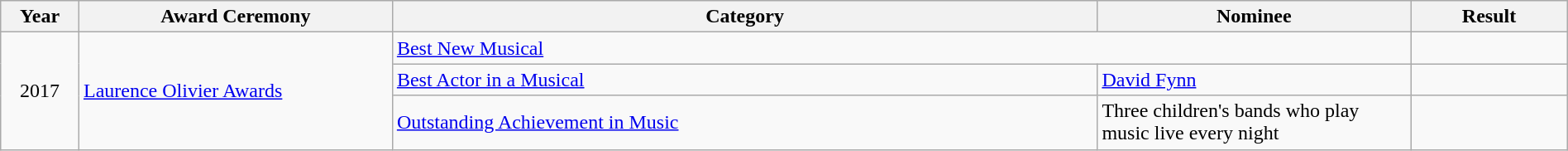<table class="wikitable" style="width:100%;">
<tr>
<th style="width:5%;">Year</th>
<th style="width:20%;">Award Ceremony</th>
<th style="width:45%;">Category</th>
<th style="width:20%;">Nominee</th>
<th style="width:10%;">Result</th>
</tr>
<tr>
<td rowspan="3" style="text-align:center;">2017</td>
<td rowspan="3"><a href='#'>Laurence Olivier Awards</a></td>
<td colspan="2"><a href='#'>Best New Musical</a></td>
<td></td>
</tr>
<tr>
<td><a href='#'>Best Actor in a Musical</a></td>
<td><a href='#'>David Fynn</a></td>
<td></td>
</tr>
<tr>
<td><a href='#'>Outstanding Achievement in Music</a></td>
<td>Three children's bands who play music live every night</td>
<td></td>
</tr>
</table>
